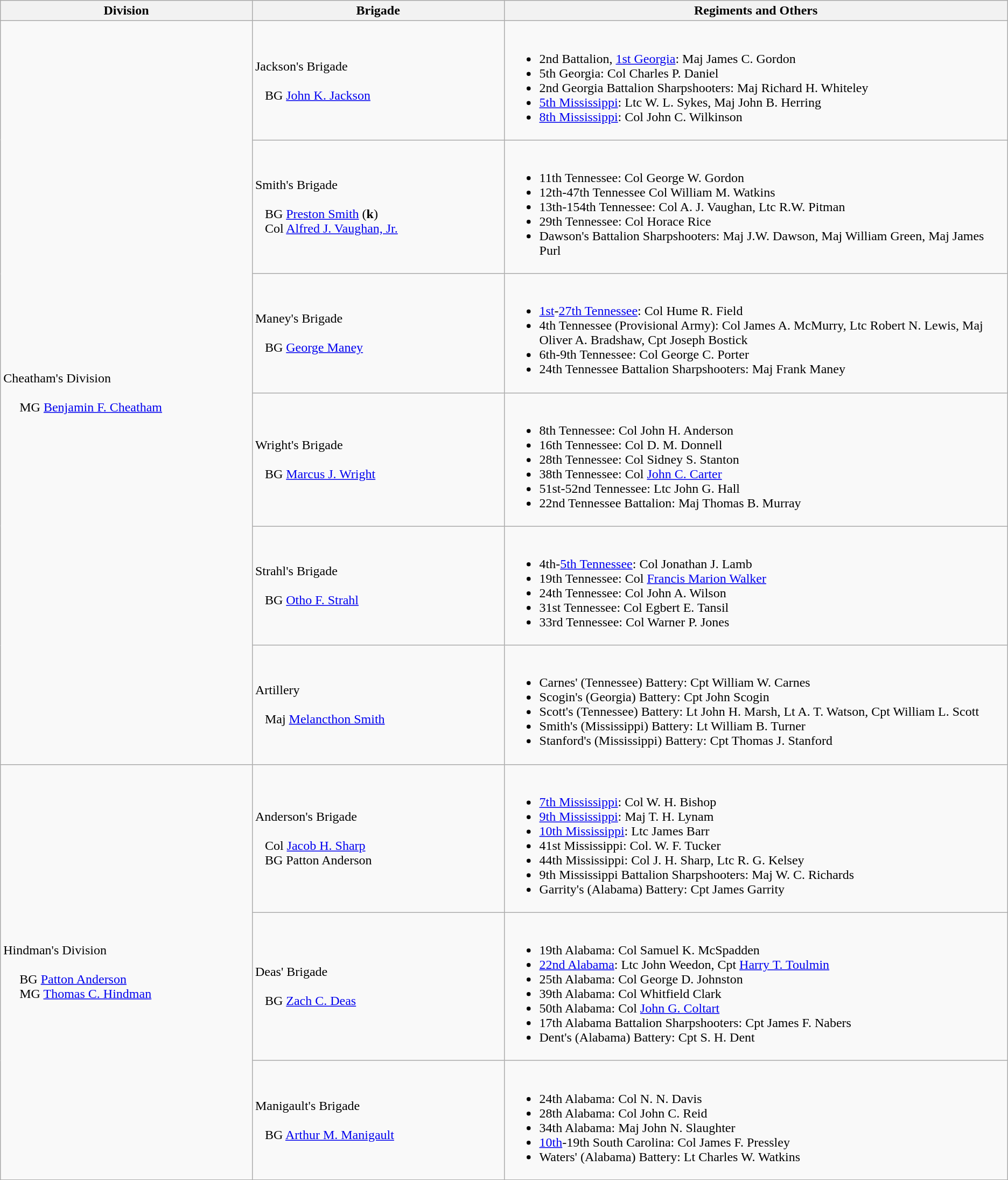<table class="wikitable">
<tr>
<th width=25%>Division</th>
<th width=25%>Brigade</th>
<th>Regiments and Others</th>
</tr>
<tr>
<td rowspan=6><br>Cheatham's Division<br><br>    
MG <a href='#'>Benjamin F. Cheatham</a>
<br>  </td>
<td>Jackson's Brigade<br><br>  
BG <a href='#'>John K. Jackson</a></td>
<td><br><ul><li>2nd Battalion, <a href='#'>1st Georgia</a>: Maj James C. Gordon</li><li>5th Georgia: Col Charles P. Daniel</li><li>2nd Georgia Battalion Sharpshooters: Maj Richard H. Whiteley</li><li><a href='#'>5th Mississippi</a>: Ltc W. L. Sykes, Maj John B. Herring</li><li><a href='#'>8th Mississippi</a>: Col John C. Wilkinson</li></ul></td>
</tr>
<tr>
<td>Smith's Brigade<br><br>  
BG <a href='#'>Preston Smith</a> (<strong>k</strong>)
<br>  
Col <a href='#'>Alfred J. Vaughan, Jr.</a></td>
<td><br><ul><li>11th Tennessee: Col George W. Gordon</li><li>12th-47th Tennessee Col William M. Watkins</li><li>13th-154th Tennessee: Col A. J. Vaughan, Ltc R.W. Pitman</li><li>29th Tennessee: Col Horace Rice</li><li>Dawson's Battalion Sharpshooters: Maj J.W. Dawson, Maj William Green, Maj James Purl</li></ul></td>
</tr>
<tr>
<td>Maney's Brigade<br><br>  
BG <a href='#'>George Maney</a></td>
<td><br><ul><li><a href='#'>1st</a>-<a href='#'>27th Tennessee</a>: Col Hume R. Field</li><li>4th Tennessee (Provisional Army): Col James A. McMurry, Ltc Robert N. Lewis, Maj Oliver A. Bradshaw, Cpt Joseph Bostick</li><li>6th-9th Tennessee: Col George C. Porter</li><li>24th Tennessee Battalion Sharpshooters: Maj Frank Maney</li></ul></td>
</tr>
<tr>
<td>Wright's Brigade<br><br>  
BG <a href='#'>Marcus J. Wright</a></td>
<td><br><ul><li>8th Tennessee: Col John H. Anderson</li><li>16th Tennessee: Col D. M. Donnell</li><li>28th Tennessee: Col Sidney S. Stanton</li><li>38th Tennessee: Col <a href='#'>John C. Carter</a></li><li>51st-52nd Tennessee: Ltc John G. Hall</li><li>22nd Tennessee Battalion: Maj Thomas B. Murray</li></ul></td>
</tr>
<tr>
<td>Strahl's Brigade<br><br>  
BG <a href='#'>Otho F. Strahl</a></td>
<td><br><ul><li>4th-<a href='#'>5th Tennessee</a>: Col Jonathan J. Lamb</li><li>19th Tennessee: Col <a href='#'>Francis Marion Walker</a></li><li>24th Tennessee: Col John A. Wilson</li><li>31st Tennessee: Col Egbert E. Tansil</li><li>33rd Tennessee: Col Warner P. Jones</li></ul></td>
</tr>
<tr>
<td>Artillery<br><br>  
Maj <a href='#'>Melancthon Smith</a></td>
<td><br><ul><li>Carnes' (Tennessee) Battery: Cpt William W. Carnes</li><li>Scogin's (Georgia) Battery: Cpt John Scogin</li><li>Scott's (Tennessee) Battery: Lt John H. Marsh, Lt A. T. Watson, Cpt William L. Scott</li><li>Smith's (Mississippi) Battery: Lt William B. Turner</li><li>Stanford's (Mississippi) Battery: Cpt Thomas J. Stanford</li></ul></td>
</tr>
<tr>
<td rowspan=3><br>Hindman's Division<br><br>    
BG <a href='#'>Patton Anderson</a>
<br>    
MG <a href='#'>Thomas C. Hindman</a>
<br>  </td>
<td>Anderson's Brigade<br><br>  
Col <a href='#'>Jacob H. Sharp</a>
<br>  
BG Patton Anderson</td>
<td><br><ul><li><a href='#'>7th Mississippi</a>: Col W. H. Bishop</li><li><a href='#'>9th Mississippi</a>: Maj T. H. Lynam</li><li><a href='#'>10th Mississippi</a>: Ltc James Barr</li><li>41st Mississippi: Col. W. F. Tucker</li><li>44th Mississippi: Col J. H. Sharp, Ltc R. G. Kelsey</li><li>9th Mississippi Battalion Sharpshooters: Maj W. C. Richards</li><li>Garrity's (Alabama) Battery: Cpt James Garrity</li></ul></td>
</tr>
<tr>
<td>Deas' Brigade<br><br>  
BG <a href='#'>Zach C. Deas</a></td>
<td><br><ul><li>19th Alabama: Col Samuel K. McSpadden</li><li><a href='#'>22nd Alabama</a>: Ltc John Weedon, Cpt <a href='#'>Harry T. Toulmin</a></li><li>25th Alabama: Col George D. Johnston</li><li>39th Alabama: Col Whitfield Clark</li><li>50th Alabama: Col <a href='#'>John G. Coltart</a></li><li>17th Alabama Battalion Sharpshooters: Cpt James F. Nabers</li><li>Dent's (Alabama) Battery: Cpt S. H. Dent</li></ul></td>
</tr>
<tr>
<td>Manigault's Brigade<br><br>  
BG <a href='#'>Arthur M. Manigault</a></td>
<td><br><ul><li>24th Alabama: Col N. N. Davis</li><li>28th Alabama: Col John C. Reid</li><li>34th Alabama: Maj John N. Slaughter</li><li><a href='#'>10th</a>-19th South Carolina: Col James F. Pressley</li><li>Waters' (Alabama) Battery: Lt Charles W. Watkins</li></ul></td>
</tr>
</table>
